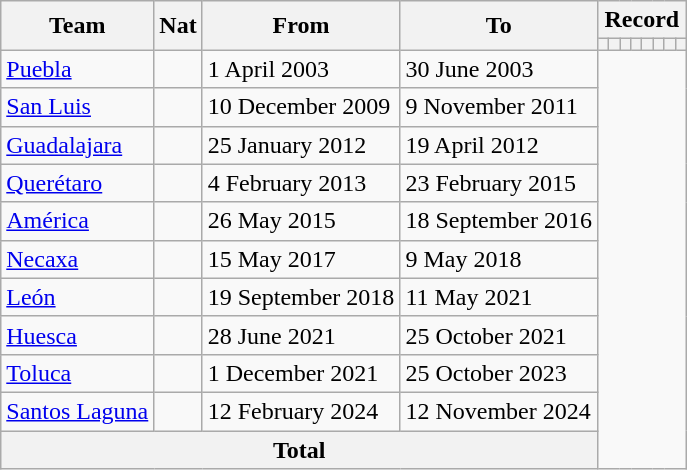<table class="wikitable" style="text-align: center">
<tr>
<th rowspan=2>Team</th>
<th rowspan=2>Nat</th>
<th rowspan=2>From</th>
<th rowspan=2>To</th>
<th colspan=8>Record</th>
</tr>
<tr>
<th></th>
<th></th>
<th></th>
<th></th>
<th></th>
<th></th>
<th></th>
<th></th>
</tr>
<tr>
<td align="left"><a href='#'>Puebla</a></td>
<td></td>
<td align="left">1 April 2003</td>
<td align="left">30 June 2003<br></td>
</tr>
<tr>
<td align="left"><a href='#'>San Luis</a></td>
<td></td>
<td align="left">10 December 2009</td>
<td align="left">9 November 2011<br></td>
</tr>
<tr>
<td align="left"><a href='#'>Guadalajara</a></td>
<td></td>
<td align="left">25 January 2012</td>
<td align="left">19 April 2012<br></td>
</tr>
<tr>
<td align="left"><a href='#'>Querétaro</a></td>
<td></td>
<td align="left">4 February 2013</td>
<td align="left">23 February 2015<br></td>
</tr>
<tr>
<td align="left"><a href='#'>América</a></td>
<td></td>
<td align="left">26 May 2015</td>
<td align="left">18 September 2016<br></td>
</tr>
<tr>
<td align="left"><a href='#'>Necaxa</a></td>
<td></td>
<td align="left">15 May 2017</td>
<td align="left">9 May 2018<br></td>
</tr>
<tr>
<td align="left"><a href='#'>León</a></td>
<td></td>
<td align="left">19 September 2018</td>
<td align="left">11 May 2021<br></td>
</tr>
<tr>
<td align="left"><a href='#'>Huesca</a></td>
<td></td>
<td align="left">28 June 2021</td>
<td align="left">25 October 2021<br></td>
</tr>
<tr>
<td align="left"><a href='#'>Toluca</a></td>
<td></td>
<td align="left">1 December 2021</td>
<td align="left">25 October 2023<br></td>
</tr>
<tr>
<td align="left"><a href='#'>Santos Laguna</a></td>
<td></td>
<td align="left">12 February 2024</td>
<td align="left">12 November 2024<br></td>
</tr>
<tr>
<th colspan=4>Total<br></th>
</tr>
</table>
